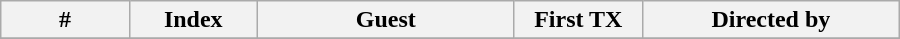<table class="wikitable plainrowheaders" width="600">
<tr>
<th width="10%">#</th>
<th width="10%">Index</th>
<th width="20%">Guest</th>
<th width="10%">First TX</th>
<th width="20%">Directed by</th>
</tr>
<tr>
</tr>
</table>
